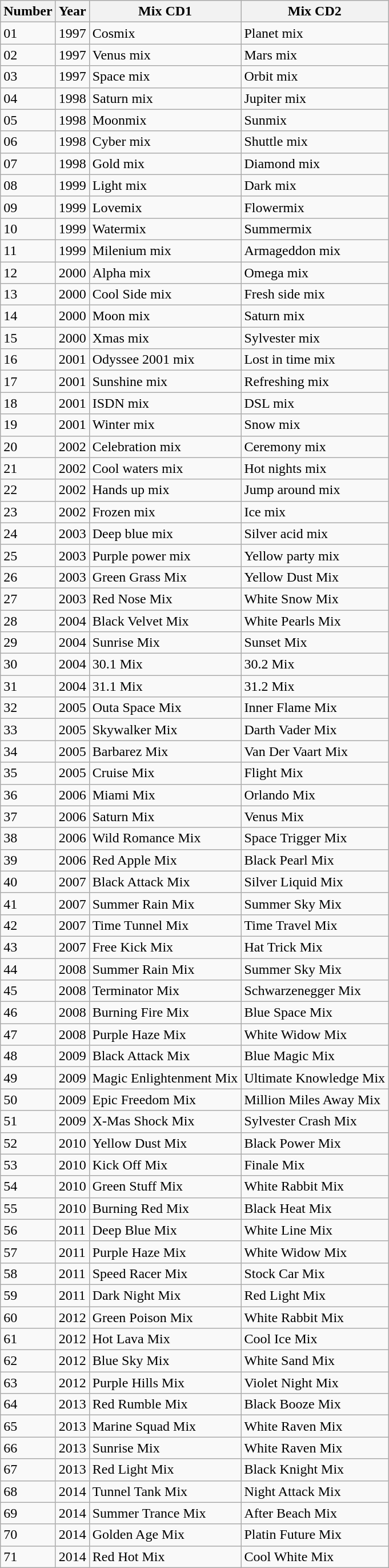<table class="wikitable">
<tr>
<th>Number</th>
<th>Year</th>
<th>Mix CD1</th>
<th>Mix CD2</th>
</tr>
<tr>
<td>01</td>
<td>1997</td>
<td>Cosmix</td>
<td>Planet mix</td>
</tr>
<tr>
<td>02</td>
<td>1997</td>
<td>Venus mix</td>
<td>Mars mix</td>
</tr>
<tr>
<td>03</td>
<td>1997</td>
<td>Space mix</td>
<td>Orbit mix</td>
</tr>
<tr>
<td>04</td>
<td>1998</td>
<td>Saturn mix</td>
<td>Jupiter mix</td>
</tr>
<tr>
<td>05</td>
<td>1998</td>
<td>Moonmix</td>
<td>Sunmix</td>
</tr>
<tr>
<td>06</td>
<td>1998</td>
<td>Cyber mix</td>
<td>Shuttle mix</td>
</tr>
<tr>
<td>07</td>
<td>1998</td>
<td>Gold mix</td>
<td>Diamond mix</td>
</tr>
<tr>
<td>08</td>
<td>1999</td>
<td>Light mix</td>
<td>Dark mix</td>
</tr>
<tr>
<td>09</td>
<td>1999</td>
<td>Lovemix</td>
<td>Flowermix</td>
</tr>
<tr>
<td>10</td>
<td>1999</td>
<td>Watermix</td>
<td>Summermix</td>
</tr>
<tr>
<td>11</td>
<td>1999</td>
<td>Milenium mix</td>
<td>Armageddon mix</td>
</tr>
<tr>
<td>12</td>
<td>2000</td>
<td>Alpha mix</td>
<td>Omega mix</td>
</tr>
<tr>
<td>13</td>
<td>2000</td>
<td>Cool Side mix</td>
<td>Fresh side mix</td>
</tr>
<tr>
<td>14</td>
<td>2000</td>
<td>Moon mix</td>
<td>Saturn mix</td>
</tr>
<tr>
<td>15</td>
<td>2000</td>
<td>Xmas mix</td>
<td>Sylvester mix</td>
</tr>
<tr>
<td>16</td>
<td>2001</td>
<td>Odyssee 2001 mix</td>
<td>Lost in time mix</td>
</tr>
<tr>
<td>17</td>
<td>2001</td>
<td>Sunshine mix</td>
<td>Refreshing mix</td>
</tr>
<tr>
<td>18</td>
<td>2001</td>
<td>ISDN mix</td>
<td>DSL mix</td>
</tr>
<tr>
<td>19</td>
<td>2001</td>
<td>Winter mix</td>
<td>Snow mix</td>
</tr>
<tr>
<td>20</td>
<td>2002</td>
<td>Celebration mix</td>
<td>Ceremony mix</td>
</tr>
<tr>
<td>21</td>
<td>2002</td>
<td>Cool waters mix</td>
<td>Hot nights mix</td>
</tr>
<tr>
<td>22</td>
<td>2002</td>
<td>Hands up mix</td>
<td>Jump around mix</td>
</tr>
<tr>
<td>23</td>
<td>2002</td>
<td>Frozen mix</td>
<td>Ice mix</td>
</tr>
<tr>
<td>24</td>
<td>2003</td>
<td>Deep blue mix</td>
<td>Silver acid mix</td>
</tr>
<tr>
<td>25</td>
<td>2003</td>
<td>Purple power mix</td>
<td>Yellow party mix</td>
</tr>
<tr>
<td>26</td>
<td>2003</td>
<td>Green Grass Mix</td>
<td>Yellow Dust Mix</td>
</tr>
<tr>
<td>27</td>
<td>2003</td>
<td>Red Nose Mix</td>
<td>White Snow Mix</td>
</tr>
<tr>
<td>28</td>
<td>2004</td>
<td>Black Velvet Mix</td>
<td>White Pearls Mix</td>
</tr>
<tr>
<td>29</td>
<td>2004</td>
<td>Sunrise Mix</td>
<td>Sunset Mix</td>
</tr>
<tr>
<td>30</td>
<td>2004</td>
<td>30.1 Mix</td>
<td>30.2 Mix</td>
</tr>
<tr>
<td>31</td>
<td>2004</td>
<td>31.1 Mix</td>
<td>31.2 Mix</td>
</tr>
<tr>
<td>32</td>
<td>2005</td>
<td>Outa Space Mix</td>
<td>Inner Flame Mix</td>
</tr>
<tr>
<td>33</td>
<td>2005</td>
<td>Skywalker Mix</td>
<td>Darth Vader Mix</td>
</tr>
<tr>
<td>34</td>
<td>2005</td>
<td>Barbarez Mix</td>
<td>Van Der Vaart Mix</td>
</tr>
<tr>
<td>35</td>
<td>2005</td>
<td>Cruise Mix</td>
<td>Flight Mix</td>
</tr>
<tr>
<td>36</td>
<td>2006</td>
<td>Miami Mix</td>
<td>Orlando Mix</td>
</tr>
<tr>
<td>37</td>
<td>2006</td>
<td>Saturn Mix</td>
<td>Venus Mix</td>
</tr>
<tr>
<td>38</td>
<td>2006</td>
<td>Wild Romance Mix</td>
<td>Space Trigger Mix</td>
</tr>
<tr>
<td>39</td>
<td>2006</td>
<td>Red Apple Mix</td>
<td>Black Pearl Mix</td>
</tr>
<tr>
<td>40</td>
<td>2007</td>
<td>Black Attack Mix</td>
<td>Silver Liquid Mix</td>
</tr>
<tr>
<td>41</td>
<td>2007</td>
<td>Summer Rain Mix</td>
<td>Summer Sky Mix</td>
</tr>
<tr>
<td>42</td>
<td>2007</td>
<td>Time Tunnel Mix</td>
<td>Time Travel Mix</td>
</tr>
<tr>
<td>43</td>
<td>2007</td>
<td>Free Kick Mix</td>
<td>Hat Trick Mix</td>
</tr>
<tr>
<td>44</td>
<td>2008</td>
<td>Summer Rain Mix</td>
<td>Summer Sky Mix</td>
</tr>
<tr>
<td>45</td>
<td>2008</td>
<td>Terminator Mix</td>
<td>Schwarzenegger Mix</td>
</tr>
<tr>
<td>46</td>
<td>2008</td>
<td>Burning Fire Mix</td>
<td>Blue Space Mix</td>
</tr>
<tr>
<td>47</td>
<td>2008</td>
<td>Purple Haze Mix</td>
<td>White Widow Mix</td>
</tr>
<tr>
<td>48</td>
<td>2009</td>
<td>Black Attack Mix</td>
<td>Blue Magic Mix</td>
</tr>
<tr>
<td>49</td>
<td>2009</td>
<td>Magic Enlightenment Mix</td>
<td>Ultimate Knowledge Mix</td>
</tr>
<tr>
<td>50</td>
<td>2009</td>
<td>Epic Freedom Mix</td>
<td>Million Miles Away Mix</td>
</tr>
<tr>
<td>51</td>
<td>2009</td>
<td>X-Mas Shock Mix</td>
<td>Sylvester Crash Mix</td>
</tr>
<tr>
<td>52</td>
<td>2010</td>
<td>Yellow Dust Mix</td>
<td>Black Power Mix</td>
</tr>
<tr>
<td>53</td>
<td>2010</td>
<td>Kick Off Mix</td>
<td>Finale Mix</td>
</tr>
<tr>
<td>54</td>
<td>2010</td>
<td>Green Stuff Mix</td>
<td>White Rabbit Mix</td>
</tr>
<tr>
<td>55</td>
<td>2010</td>
<td>Burning Red Mix</td>
<td>Black Heat Mix</td>
</tr>
<tr>
<td>56</td>
<td>2011</td>
<td>Deep Blue Mix</td>
<td>White Line Mix</td>
</tr>
<tr>
<td>57</td>
<td>2011</td>
<td>Purple Haze Mix</td>
<td>White Widow Mix</td>
</tr>
<tr>
<td>58</td>
<td>2011</td>
<td>Speed Racer Mix</td>
<td>Stock Car Mix</td>
</tr>
<tr>
<td>59</td>
<td>2011</td>
<td>Dark Night Mix</td>
<td>Red Light Mix</td>
</tr>
<tr>
<td>60</td>
<td>2012</td>
<td>Green Poison Mix</td>
<td>White Rabbit Mix</td>
</tr>
<tr>
<td>61</td>
<td>2012</td>
<td>Hot Lava Mix</td>
<td>Cool Ice Mix</td>
</tr>
<tr>
<td>62</td>
<td>2012</td>
<td>Blue Sky Mix</td>
<td>White Sand Mix</td>
</tr>
<tr>
<td>63</td>
<td>2012</td>
<td>Purple Hills Mix</td>
<td>Violet Night Mix</td>
</tr>
<tr>
<td>64</td>
<td>2013</td>
<td>Red Rumble Mix</td>
<td>Black Booze Mix</td>
</tr>
<tr>
<td>65</td>
<td>2013</td>
<td>Marine Squad Mix</td>
<td>White Raven Mix</td>
</tr>
<tr>
<td>66</td>
<td>2013</td>
<td>Sunrise Mix</td>
<td>White Raven Mix</td>
</tr>
<tr>
<td>67</td>
<td>2013</td>
<td>Red Light Mix</td>
<td>Black Knight Mix</td>
</tr>
<tr>
<td>68</td>
<td>2014</td>
<td>Tunnel Tank Mix</td>
<td>Night Attack Mix</td>
</tr>
<tr>
<td>69</td>
<td>2014</td>
<td>Summer Trance Mix</td>
<td>After Beach Mix</td>
</tr>
<tr>
<td>70</td>
<td>2014</td>
<td>Golden Age Mix</td>
<td>Platin Future Mix</td>
</tr>
<tr>
<td>71</td>
<td>2014</td>
<td>Red Hot Mix</td>
<td>Cool White Mix</td>
</tr>
</table>
